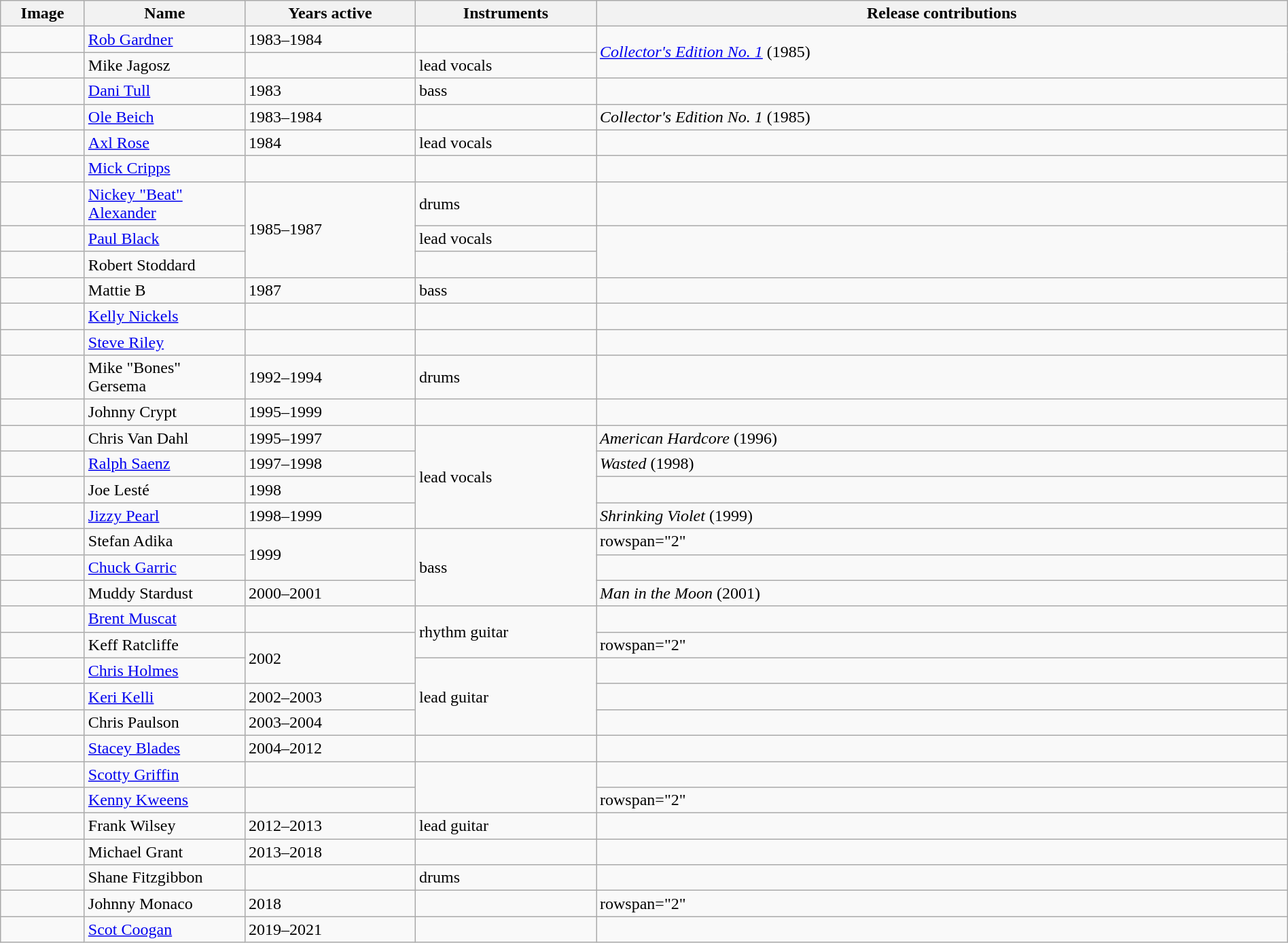<table class="wikitable" border="1" width=100%>
<tr>
<th width="75">Image</th>
<th width="150">Name</th>
<th width="160">Years active</th>
<th width="170">Instruments</th>
<th>Release contributions</th>
</tr>
<tr>
<td></td>
<td><a href='#'>Rob Gardner</a></td>
<td>1983–1984</td>
<td></td>
<td rowspan="2"><em><a href='#'>Collector's Edition No. 1</a></em> (1985)</td>
</tr>
<tr>
<td></td>
<td>Mike Jagosz</td>
<td></td>
<td>lead vocals</td>
</tr>
<tr>
<td></td>
<td><a href='#'>Dani Tull</a></td>
<td>1983</td>
<td>bass</td>
<td></td>
</tr>
<tr>
<td></td>
<td><a href='#'>Ole Beich</a></td>
<td>1983–1984 </td>
<td></td>
<td><em>Collector's Edition No. 1</em> (1985)</td>
</tr>
<tr>
<td></td>
<td><a href='#'>Axl Rose</a></td>
<td>1984</td>
<td>lead vocals</td>
<td></td>
</tr>
<tr>
<td></td>
<td><a href='#'>Mick Cripps</a></td>
<td></td>
<td></td>
<td></td>
</tr>
<tr>
<td></td>
<td><a href='#'>Nickey "Beat" Alexander</a></td>
<td rowspan="3">1985–1987</td>
<td>drums</td>
<td></td>
</tr>
<tr>
<td></td>
<td><a href='#'>Paul Black</a></td>
<td>lead vocals</td>
<td rowspan="2"></td>
</tr>
<tr>
<td></td>
<td>Robert Stoddard</td>
<td></td>
</tr>
<tr>
<td></td>
<td>Mattie B</td>
<td>1987</td>
<td>bass</td>
<td></td>
</tr>
<tr>
<td></td>
<td><a href='#'>Kelly Nickels</a><br></td>
<td></td>
<td></td>
<td></td>
</tr>
<tr>
<td></td>
<td><a href='#'>Steve Riley</a></td>
<td> </td>
<td></td>
<td></td>
</tr>
<tr>
<td></td>
<td>Mike "Bones" Gersema</td>
<td>1992–1994 </td>
<td>drums</td>
<td></td>
</tr>
<tr>
<td></td>
<td>Johnny Crypt</td>
<td>1995–1999</td>
<td></td>
<td></td>
</tr>
<tr>
<td></td>
<td>Chris Van Dahl</td>
<td>1995–1997</td>
<td rowspan="4">lead vocals</td>
<td><em>American Hardcore</em> (1996)</td>
</tr>
<tr>
<td></td>
<td><a href='#'>Ralph Saenz</a></td>
<td>1997–1998</td>
<td><em>Wasted</em> (1998)</td>
</tr>
<tr>
<td></td>
<td>Joe Lesté</td>
<td>1998</td>
<td></td>
</tr>
<tr>
<td></td>
<td><a href='#'>Jizzy Pearl</a><br></td>
<td>1998–1999</td>
<td><em>Shrinking Violet</em> (1999)</td>
</tr>
<tr>
<td></td>
<td>Stefan Adika</td>
<td rowspan="2">1999</td>
<td rowspan="3">bass</td>
<td>rowspan="2" </td>
</tr>
<tr>
<td></td>
<td><a href='#'>Chuck Garric</a></td>
</tr>
<tr>
<td></td>
<td>Muddy Stardust<br></td>
<td>2000–2001</td>
<td><em>Man in the Moon</em> (2001)</td>
</tr>
<tr>
<td></td>
<td><a href='#'>Brent Muscat</a></td>
<td></td>
<td rowspan="2">rhythm guitar</td>
<td></td>
</tr>
<tr>
<td></td>
<td>Keff Ratcliffe</td>
<td rowspan="2">2002</td>
<td>rowspan="2" </td>
</tr>
<tr>
<td></td>
<td><a href='#'>Chris Holmes</a></td>
<td rowspan="3">lead guitar</td>
</tr>
<tr>
<td></td>
<td><a href='#'>Keri Kelli</a><br></td>
<td>2002–2003</td>
<td></td>
</tr>
<tr>
<td></td>
<td>Chris Paulson</td>
<td>2003–2004</td>
<td></td>
</tr>
<tr>
<td></td>
<td><a href='#'>Stacey Blades</a><br></td>
<td>2004–2012</td>
<td></td>
<td></td>
</tr>
<tr>
<td></td>
<td><a href='#'>Scotty Griffin</a></td>
<td></td>
<td rowspan="2"></td>
<td></td>
</tr>
<tr>
<td></td>
<td><a href='#'>Kenny Kweens</a></td>
<td></td>
<td>rowspan="2" </td>
</tr>
<tr>
<td></td>
<td>Frank Wilsey</td>
<td>2012–2013</td>
<td>lead guitar</td>
</tr>
<tr>
<td></td>
<td>Michael Grant</td>
<td>2013–2018</td>
<td></td>
<td></td>
</tr>
<tr>
<td></td>
<td>Shane Fitzgibbon</td>
<td></td>
<td>drums</td>
<td></td>
</tr>
<tr>
<td></td>
<td>Johnny Monaco</td>
<td>2018</td>
<td></td>
<td>rowspan="2" </td>
</tr>
<tr>
<td></td>
<td><a href='#'>Scot Coogan</a></td>
<td>2019–2021 </td>
<td></td>
</tr>
</table>
